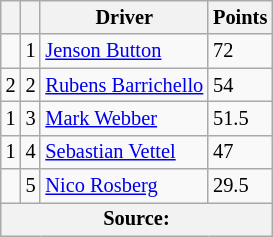<table class="wikitable" style="font-size: 85%;">
<tr>
<th></th>
<th></th>
<th>Driver</th>
<th>Points</th>
</tr>
<tr>
<td></td>
<td align="center">1</td>
<td> <a href='#'>Jenson Button</a></td>
<td>72</td>
</tr>
<tr>
<td> 2</td>
<td align="center">2</td>
<td> <a href='#'>Rubens Barrichello</a></td>
<td>54</td>
</tr>
<tr>
<td> 1</td>
<td align="center">3</td>
<td> <a href='#'>Mark Webber</a></td>
<td>51.5</td>
</tr>
<tr>
<td> 1</td>
<td align="center">4</td>
<td> <a href='#'>Sebastian Vettel</a></td>
<td>47</td>
</tr>
<tr>
<td></td>
<td align="center">5</td>
<td> <a href='#'>Nico Rosberg</a></td>
<td>29.5</td>
</tr>
<tr>
<th colspan=4>Source: </th>
</tr>
</table>
